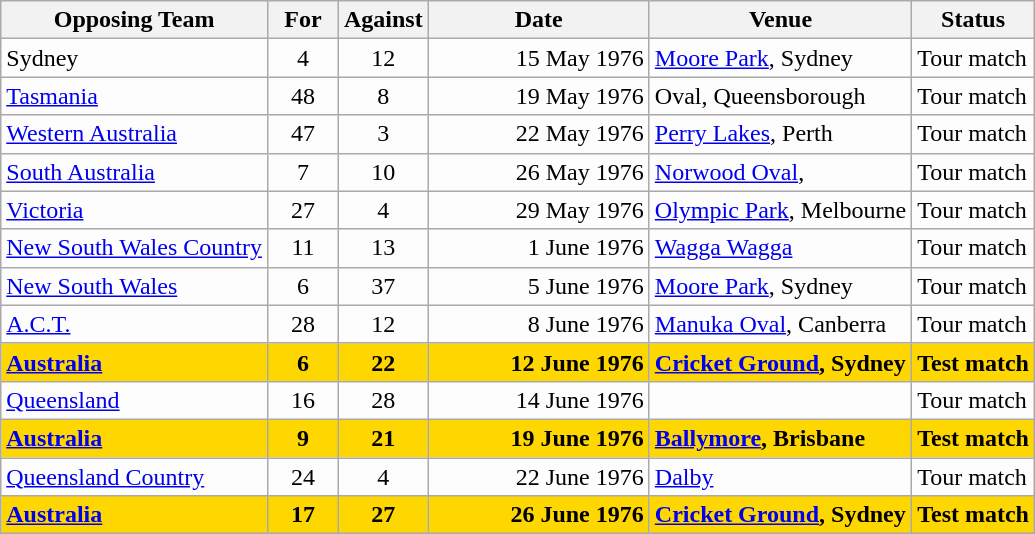<table class=wikitable>
<tr>
<th>Opposing Team</th>
<th>For</th>
<th>Against</th>
<th>Date</th>
<th>Venue</th>
<th>Status</th>
</tr>
<tr bgcolor=#fdfdfd>
<td>Sydney</td>
<td align=center width=40>4</td>
<td align=center width=40>12</td>
<td width=140 align=right>15 May 1976</td>
<td><a href='#'>Moore Park</a>, Sydney</td>
<td>Tour match</td>
</tr>
<tr bgcolor=#fdfdfd>
<td><a href='#'>Tasmania</a></td>
<td align=center width=40>48</td>
<td align=center width=40>8</td>
<td width=140 align=right>19 May 1976</td>
<td>Oval, Queensborough</td>
<td>Tour match</td>
</tr>
<tr bgcolor=#fdfdfd>
<td><a href='#'>Western Australia</a></td>
<td align=center width=40>47</td>
<td align=center width=40>3</td>
<td width=140 align=right>22 May 1976</td>
<td><a href='#'>Perry Lakes</a>, Perth</td>
<td>Tour match</td>
</tr>
<tr bgcolor=#fdfdfd>
<td><a href='#'>South Australia</a></td>
<td align=center width=40>7</td>
<td align=center width=40>10</td>
<td width=140 align=right>26 May 1976</td>
<td><a href='#'>Norwood Oval</a>,</td>
<td>Tour match</td>
</tr>
<tr bgcolor=#fdfdfd>
<td><a href='#'>Victoria</a></td>
<td align=center width=40>27</td>
<td align=center width=40>4</td>
<td width=140 align=right>29 May 1976</td>
<td><a href='#'>Olympic Park</a>, Melbourne</td>
<td>Tour match</td>
</tr>
<tr bgcolor=#fdfdfd>
<td><a href='#'>New South Wales Country</a></td>
<td align=center width=40>11</td>
<td align=center width=40>13</td>
<td width=140 align=right>1 June 1976</td>
<td><a href='#'>Wagga Wagga</a></td>
<td>Tour match</td>
</tr>
<tr bgcolor=#fdfdfd>
<td><a href='#'>New South Wales</a></td>
<td align=center width=40>6</td>
<td align=center width=40>37</td>
<td width=140 align=right>5 June 1976</td>
<td><a href='#'>Moore Park</a>, Sydney</td>
<td>Tour match</td>
</tr>
<tr bgcolor=#fdfdfd>
<td><a href='#'>A.C.T.</a></td>
<td align=center width=40>28</td>
<td align=center width=40>12</td>
<td width=140 align=right>8 June 1976</td>
<td><a href='#'>Manuka Oval</a>, Canberra</td>
<td>Tour match</td>
</tr>
<tr bgcolor=gold>
<td><strong><a href='#'>Australia</a></strong></td>
<td align=center width=40><strong>6</strong></td>
<td align=center width=40><strong>22</strong></td>
<td width=140 align=right><strong>12 June 1976</strong></td>
<td><strong><a href='#'>Cricket Ground</a>, Sydney</strong></td>
<td><strong>Test match</strong></td>
</tr>
<tr bgcolor=#fdfdfd>
<td><a href='#'>Queensland</a></td>
<td align=center width=40>16</td>
<td align=center width=40>28</td>
<td width=140 align=right>14 June 1976</td>
<td></td>
<td>Tour match</td>
</tr>
<tr bgcolor=gold>
<td><strong><a href='#'>Australia</a></strong></td>
<td align=center width=40><strong>9</strong></td>
<td align=center width=40><strong>21</strong></td>
<td width=140 align=right><strong>19 June 1976</strong></td>
<td><strong><a href='#'>Ballymore</a>, Brisbane</strong></td>
<td><strong>Test match</strong></td>
</tr>
<tr bgcolor=#fdfdfd>
<td><a href='#'>Queensland Country</a></td>
<td align=center width=40>24</td>
<td align=center width=40>4</td>
<td width=140 align=right>22 June 1976</td>
<td><a href='#'>Dalby</a></td>
<td>Tour match</td>
</tr>
<tr bgcolor=gold>
<td><strong><a href='#'>Australia</a></strong></td>
<td align=center width=40><strong>17</strong></td>
<td align=center width=40><strong>27</strong></td>
<td width=140 align=right><strong>26 June 1976</strong></td>
<td><strong><a href='#'>Cricket Ground</a>, Sydney</strong></td>
<td><strong>Test match</strong></td>
</tr>
</table>
